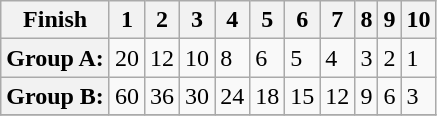<table class="wikitable">
<tr>
<th>Finish</th>
<th>1</th>
<th>2</th>
<th>3</th>
<th>4</th>
<th>5</th>
<th>6</th>
<th>7</th>
<th>8</th>
<th>9</th>
<th>10</th>
</tr>
<tr>
<th>Group A:</th>
<td>20</td>
<td>12</td>
<td>10</td>
<td>8</td>
<td>6</td>
<td>5</td>
<td>4</td>
<td>3</td>
<td>2</td>
<td>1</td>
</tr>
<tr>
<th>Group B:</th>
<td>60</td>
<td>36</td>
<td>30</td>
<td>24</td>
<td>18</td>
<td>15</td>
<td>12</td>
<td>9</td>
<td>6</td>
<td>3</td>
</tr>
<tr>
</tr>
</table>
